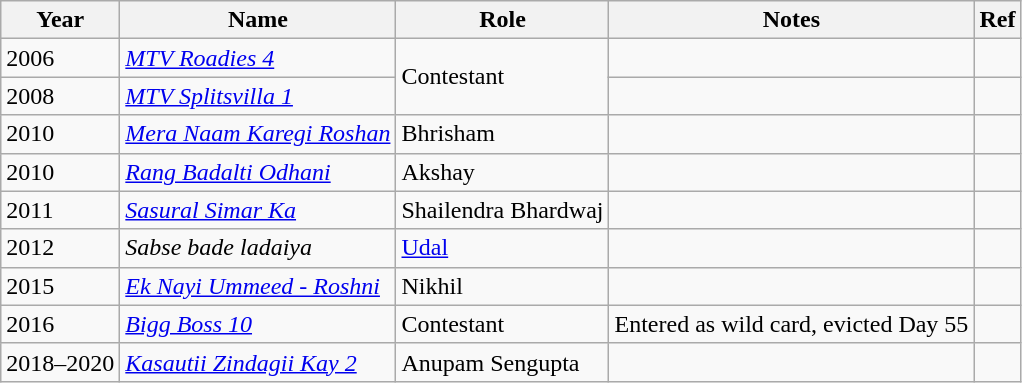<table class="wikitable">
<tr>
<th>Year</th>
<th>Name</th>
<th>Role</th>
<th>Notes</th>
<th>Ref</th>
</tr>
<tr>
<td>2006</td>
<td><em><a href='#'>MTV Roadies 4</a></em></td>
<td rowspan="2">Contestant</td>
<td></td>
<td style="text-align:center;"></td>
</tr>
<tr>
<td>2008</td>
<td><em><a href='#'>MTV Splitsvilla 1</a></em></td>
<td></td>
<td style="text-align:center;"></td>
</tr>
<tr>
<td>2010</td>
<td><em><a href='#'>Mera Naam Karegi Roshan</a></em></td>
<td>Bhrisham</td>
<td></td>
<td style="text-align:center;"></td>
</tr>
<tr>
<td>2010</td>
<td><em><a href='#'>Rang Badalti Odhani</a></em></td>
<td>Akshay</td>
<td></td>
<td style="text-align:center;"></td>
</tr>
<tr>
<td>2011</td>
<td><em><a href='#'>Sasural Simar Ka</a></em></td>
<td>Shailendra Bhardwaj</td>
<td></td>
<td style="text-align:center;"></td>
</tr>
<tr>
<td>2012</td>
<td><em>Sabse bade ladaiya</em></td>
<td><a href='#'>Udal</a></td>
<td></td>
<td style="text-align:center;"></td>
</tr>
<tr>
<td>2015</td>
<td><em><a href='#'>Ek Nayi Ummeed - Roshni</a></em></td>
<td>Nikhil</td>
<td></td>
<td style="text-align:center;"></td>
</tr>
<tr>
<td>2016</td>
<td><em><a href='#'>Bigg Boss 10</a></em></td>
<td>Contestant</td>
<td>Entered as wild card, evicted Day 55</td>
<td style="text-align:center;"></td>
</tr>
<tr>
<td>2018–2020</td>
<td><em><a href='#'>Kasautii Zindagii Kay 2</a></em></td>
<td>Anupam Sengupta</td>
<td></td>
<td></td>
</tr>
</table>
